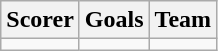<table class=wikitable>
<tr>
<th>Scorer</th>
<th>Goals</th>
<th>Team</th>
</tr>
<tr>
<td></td>
<td></td>
<td></td>
</tr>
</table>
